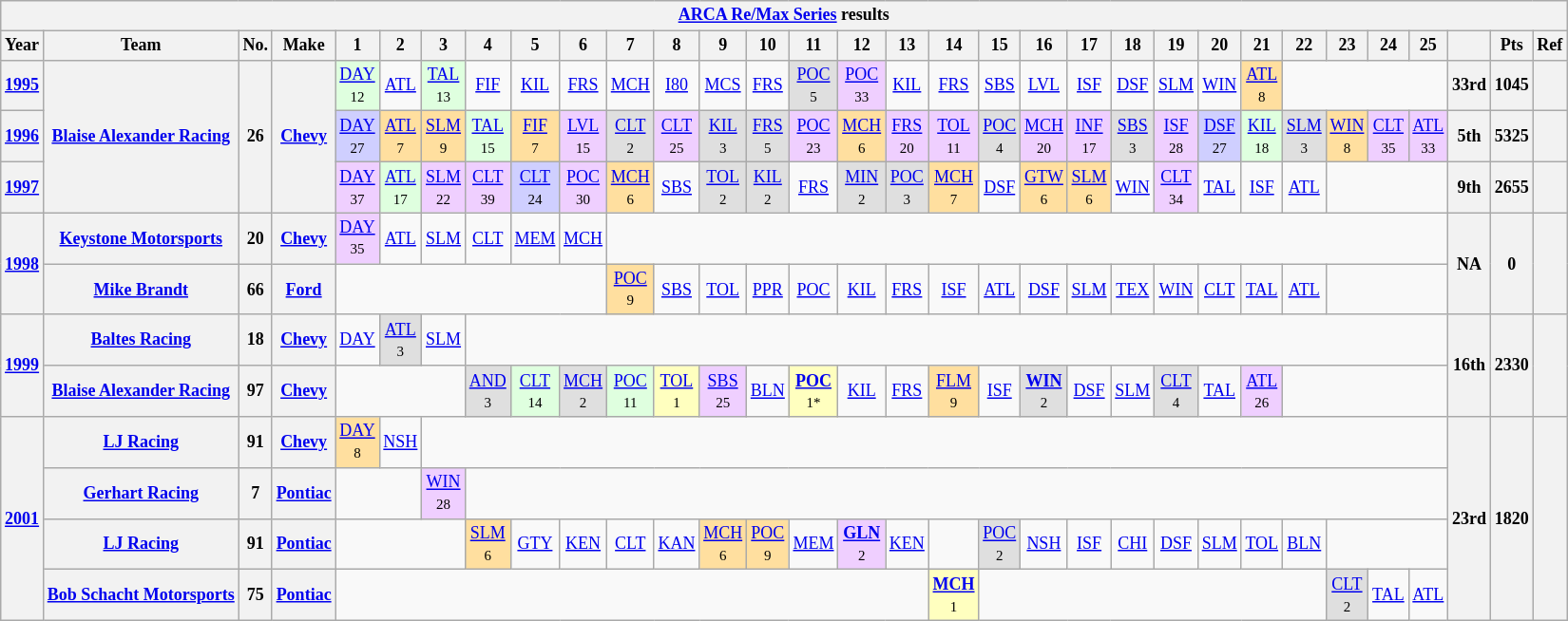<table class="wikitable" style="text-align:center; font-size:75%">
<tr>
<th colspan=32><a href='#'>ARCA Re/Max Series</a> results</th>
</tr>
<tr>
<th>Year</th>
<th>Team</th>
<th>No.</th>
<th>Make</th>
<th>1</th>
<th>2</th>
<th>3</th>
<th>4</th>
<th>5</th>
<th>6</th>
<th>7</th>
<th>8</th>
<th>9</th>
<th>10</th>
<th>11</th>
<th>12</th>
<th>13</th>
<th>14</th>
<th>15</th>
<th>16</th>
<th>17</th>
<th>18</th>
<th>19</th>
<th>20</th>
<th>21</th>
<th>22</th>
<th>23</th>
<th>24</th>
<th>25</th>
<th></th>
<th>Pts</th>
<th>Ref</th>
</tr>
<tr>
<th><a href='#'>1995</a></th>
<th rowspan=3><a href='#'>Blaise Alexander Racing</a></th>
<th rowspan=3>26</th>
<th rowspan=3><a href='#'>Chevy</a></th>
<td style="background:#DFFFDF;"><a href='#'>DAY</a><br><small>12</small></td>
<td><a href='#'>ATL</a></td>
<td style="background:#DFFFDF;"><a href='#'>TAL</a><br><small>13</small></td>
<td><a href='#'>FIF</a></td>
<td><a href='#'>KIL</a></td>
<td><a href='#'>FRS</a></td>
<td><a href='#'>MCH</a></td>
<td><a href='#'>I80</a></td>
<td><a href='#'>MCS</a></td>
<td><a href='#'>FRS</a></td>
<td style="background:#DFDFDF;"><a href='#'>POC</a><br><small>5</small></td>
<td style="background:#EFCFFF;"><a href='#'>POC</a><br><small>33</small></td>
<td><a href='#'>KIL</a></td>
<td><a href='#'>FRS</a></td>
<td><a href='#'>SBS</a></td>
<td><a href='#'>LVL</a></td>
<td><a href='#'>ISF</a></td>
<td><a href='#'>DSF</a></td>
<td><a href='#'>SLM</a></td>
<td><a href='#'>WIN</a></td>
<td style="background:#FFDF9F;"><a href='#'>ATL</a><br><small>8</small></td>
<td colspan=4></td>
<th>33rd</th>
<th>1045</th>
<th></th>
</tr>
<tr>
<th><a href='#'>1996</a></th>
<td style="background:#CFCFFF;"><a href='#'>DAY</a><br><small>27</small></td>
<td style="background:#FFDF9F;"><a href='#'>ATL</a><br><small>7</small></td>
<td style="background:#FFDF9F;"><a href='#'>SLM</a><br><small>9</small></td>
<td style="background:#DFFFDF;"><a href='#'>TAL</a><br><small>15</small></td>
<td style="background:#FFDF9F;"><a href='#'>FIF</a><br><small>7</small></td>
<td style="background:#EFCFFF;"><a href='#'>LVL</a><br><small>15</small></td>
<td style="background:#DFDFDF;"><a href='#'>CLT</a><br><small>2</small></td>
<td style="background:#EFCFFF;"><a href='#'>CLT</a><br><small>25</small></td>
<td style="background:#DFDFDF;"><a href='#'>KIL</a><br><small>3</small></td>
<td style="background:#DFDFDF;"><a href='#'>FRS</a><br><small>5</small></td>
<td style="background:#EFCFFF;"><a href='#'>POC</a><br><small>23</small></td>
<td style="background:#FFDF9F;"><a href='#'>MCH</a><br><small>6</small></td>
<td style="background:#EFCFFF;"><a href='#'>FRS</a><br><small>20</small></td>
<td style="background:#EFCFFF;"><a href='#'>TOL</a><br><small>11</small></td>
<td style="background:#DFDFDF;"><a href='#'>POC</a><br><small>4</small></td>
<td style="background:#EFCFFF;"><a href='#'>MCH</a><br><small>20</small></td>
<td style="background:#EFCFFF;"><a href='#'>INF</a><br><small>17</small></td>
<td style="background:#DFDFDF;"><a href='#'>SBS</a><br><small>3</small></td>
<td style="background:#EFCFFF;"><a href='#'>ISF</a><br><small>28</small></td>
<td style="background:#CFCFFF;"><a href='#'>DSF</a><br><small>27</small></td>
<td style="background:#DFFFDF;"><a href='#'>KIL</a><br><small>18</small></td>
<td style="background:#DFDFDF;"><a href='#'>SLM</a><br><small>3</small></td>
<td style="background:#FFDF9F;"><a href='#'>WIN</a><br><small>8</small></td>
<td style="background:#EFCFFF;"><a href='#'>CLT</a><br><small>35</small></td>
<td style="background:#EFCFFF;"><a href='#'>ATL</a><br><small>33</small></td>
<th>5th</th>
<th>5325</th>
<th></th>
</tr>
<tr>
<th><a href='#'>1997</a></th>
<td style="background:#EFCFFF;"><a href='#'>DAY</a><br><small>37</small></td>
<td style="background:#DFFFDF;"><a href='#'>ATL</a><br><small>17</small></td>
<td style="background:#EFCFFF;"><a href='#'>SLM</a><br><small>22</small></td>
<td style="background:#EFCFFF;"><a href='#'>CLT</a><br><small>39</small></td>
<td style="background:#CFCFFF;"><a href='#'>CLT</a><br><small>24</small></td>
<td style="background:#EFCFFF;"><a href='#'>POC</a><br><small>30</small></td>
<td style="background:#FFDF9F;"><a href='#'>MCH</a><br><small>6</small></td>
<td><a href='#'>SBS</a></td>
<td style="background:#DFDFDF;"><a href='#'>TOL</a><br><small>2</small></td>
<td style="background:#DFDFDF;"><a href='#'>KIL</a><br><small>2</small></td>
<td><a href='#'>FRS</a></td>
<td style="background:#DFDFDF;"><a href='#'>MIN</a><br><small>2</small></td>
<td style="background:#DFDFDF;"><a href='#'>POC</a><br><small>3</small></td>
<td style="background:#FFDF9F;"><a href='#'>MCH</a><br><small>7</small></td>
<td><a href='#'>DSF</a></td>
<td style="background:#FFDF9F;"><a href='#'>GTW</a><br><small>6</small></td>
<td style="background:#FFDF9F;"><a href='#'>SLM</a><br><small>6</small></td>
<td><a href='#'>WIN</a></td>
<td style="background:#EFCFFF;"><a href='#'>CLT</a><br><small>34</small></td>
<td><a href='#'>TAL</a></td>
<td><a href='#'>ISF</a></td>
<td><a href='#'>ATL</a></td>
<td colspan=3></td>
<th>9th</th>
<th>2655</th>
<th></th>
</tr>
<tr>
<th rowspan=2><a href='#'>1998</a></th>
<th><a href='#'>Keystone Motorsports</a></th>
<th>20</th>
<th><a href='#'>Chevy</a></th>
<td style="background:#EFCFFF;"><a href='#'>DAY</a><br><small>35</small></td>
<td><a href='#'>ATL</a></td>
<td><a href='#'>SLM</a></td>
<td><a href='#'>CLT</a></td>
<td><a href='#'>MEM</a></td>
<td><a href='#'>MCH</a></td>
<td colspan=19></td>
<th rowspan=2>NA</th>
<th rowspan=2>0</th>
<th rowspan=2></th>
</tr>
<tr>
<th><a href='#'>Mike Brandt</a></th>
<th>66</th>
<th><a href='#'>Ford</a></th>
<td colspan=6></td>
<td style="background:#FFDF9F;"><a href='#'>POC</a><br><small>9</small></td>
<td><a href='#'>SBS</a></td>
<td><a href='#'>TOL</a></td>
<td><a href='#'>PPR</a></td>
<td><a href='#'>POC</a></td>
<td><a href='#'>KIL</a></td>
<td><a href='#'>FRS</a></td>
<td><a href='#'>ISF</a></td>
<td><a href='#'>ATL</a></td>
<td><a href='#'>DSF</a></td>
<td><a href='#'>SLM</a></td>
<td><a href='#'>TEX</a></td>
<td><a href='#'>WIN</a></td>
<td><a href='#'>CLT</a></td>
<td><a href='#'>TAL</a></td>
<td><a href='#'>ATL</a></td>
<td colspan=3></td>
</tr>
<tr>
<th rowspan=2><a href='#'>1999</a></th>
<th><a href='#'>Baltes Racing</a></th>
<th>18</th>
<th><a href='#'>Chevy</a></th>
<td><a href='#'>DAY</a></td>
<td style="background:#DFDFDF;"><a href='#'>ATL</a><br><small>3</small></td>
<td><a href='#'>SLM</a></td>
<td colspan=22></td>
<th rowspan=2>16th</th>
<th rowspan=2>2330</th>
<th rowspan=2></th>
</tr>
<tr>
<th><a href='#'>Blaise Alexander Racing</a></th>
<th>97</th>
<th><a href='#'>Chevy</a></th>
<td colspan=3></td>
<td style="background:#DFDFDF;"><a href='#'>AND</a><br><small>3</small></td>
<td style="background:#DFFFDF;"><a href='#'>CLT</a><br><small>14</small></td>
<td style="background:#DFDFDF;"><a href='#'>MCH</a><br><small>2</small></td>
<td style="background:#DFFFDF;"><a href='#'>POC</a><br><small>11</small></td>
<td style="background:#FFFFBF;"><a href='#'>TOL</a><br><small>1</small></td>
<td style="background:#EFCFFF;"><a href='#'>SBS</a><br><small>25</small></td>
<td><a href='#'>BLN</a></td>
<td style="background:#FFFFBF;"><strong><a href='#'>POC</a></strong><br><small>1*</small></td>
<td><a href='#'>KIL</a></td>
<td><a href='#'>FRS</a></td>
<td style="background:#FFDF9F;"><a href='#'>FLM</a><br><small>9</small></td>
<td><a href='#'>ISF</a></td>
<td style="background:#DFDFDF;"><strong><a href='#'>WIN</a></strong><br><small>2</small></td>
<td><a href='#'>DSF</a></td>
<td><a href='#'>SLM</a></td>
<td style="background:#DFDFDF;"><a href='#'>CLT</a><br><small>4</small></td>
<td><a href='#'>TAL</a></td>
<td style="background:#EFCFFF;"><a href='#'>ATL</a><br><small>26</small></td>
<td colspan=4></td>
</tr>
<tr>
<th rowspan=4><a href='#'>2001</a></th>
<th><a href='#'>LJ Racing</a></th>
<th>91</th>
<th><a href='#'>Chevy</a></th>
<td style="background:#FFDF9F;"><a href='#'>DAY</a><br><small>8</small></td>
<td><a href='#'>NSH</a></td>
<td colspan=23></td>
<th rowspan=4>23rd</th>
<th rowspan=4>1820</th>
<th rowspan=4></th>
</tr>
<tr>
<th><a href='#'>Gerhart Racing</a></th>
<th>7</th>
<th><a href='#'>Pontiac</a></th>
<td colspan=2></td>
<td style="background:#EFCFFF;"><a href='#'>WIN</a><br><small>28</small></td>
<td colspan=22></td>
</tr>
<tr>
<th><a href='#'>LJ Racing</a></th>
<th>91</th>
<th><a href='#'>Pontiac</a></th>
<td colspan=3></td>
<td style="background:#FFDF9F;"><a href='#'>SLM</a><br><small>6</small></td>
<td><a href='#'>GTY</a></td>
<td><a href='#'>KEN</a></td>
<td><a href='#'>CLT</a></td>
<td><a href='#'>KAN</a></td>
<td style="background:#FFDF9F;"><a href='#'>MCH</a><br><small>6</small></td>
<td style="background:#FFDF9F;"><a href='#'>POC</a><br><small>9</small></td>
<td><a href='#'>MEM</a></td>
<td style="background:#EFCFFF;"><strong><a href='#'>GLN</a></strong><br><small>2</small></td>
<td><a href='#'>KEN</a></td>
<td></td>
<td style="background:#DFDFDF;"><a href='#'>POC</a><br><small>2</small></td>
<td><a href='#'>NSH</a></td>
<td><a href='#'>ISF</a></td>
<td><a href='#'>CHI</a></td>
<td><a href='#'>DSF</a></td>
<td><a href='#'>SLM</a></td>
<td><a href='#'>TOL</a></td>
<td><a href='#'>BLN</a></td>
<td colspan=3></td>
</tr>
<tr>
<th><a href='#'>Bob Schacht Motorsports</a></th>
<th>75</th>
<th><a href='#'>Pontiac</a></th>
<td colspan=13></td>
<td style="background:#FFFFBF;"><strong><a href='#'>MCH</a></strong><br><small>1</small></td>
<td colspan=8></td>
<td style="background:#DFDFDF;"><a href='#'>CLT</a><br><small>2</small></td>
<td><a href='#'>TAL</a></td>
<td><a href='#'>ATL</a></td>
</tr>
</table>
